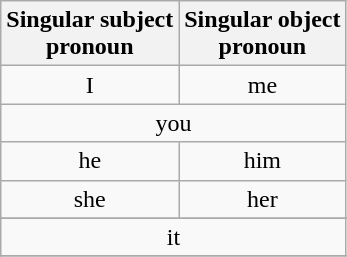<table class="wikitable">
<tr>
<th>Singular subject <br>pronoun</th>
<th>Singular object <br>pronoun</th>
</tr>
<tr align=center>
<td>I</td>
<td>me</td>
</tr>
<tr align=center>
<td colspan=2>you</td>
</tr>
<tr align=center>
<td>he</td>
<td>him</td>
</tr>
<tr align=center>
<td>she</td>
<td>her</td>
</tr>
<tr align=center>
</tr>
<tr align=center>
<td colspan=2>it</td>
</tr>
<tr>
</tr>
</table>
